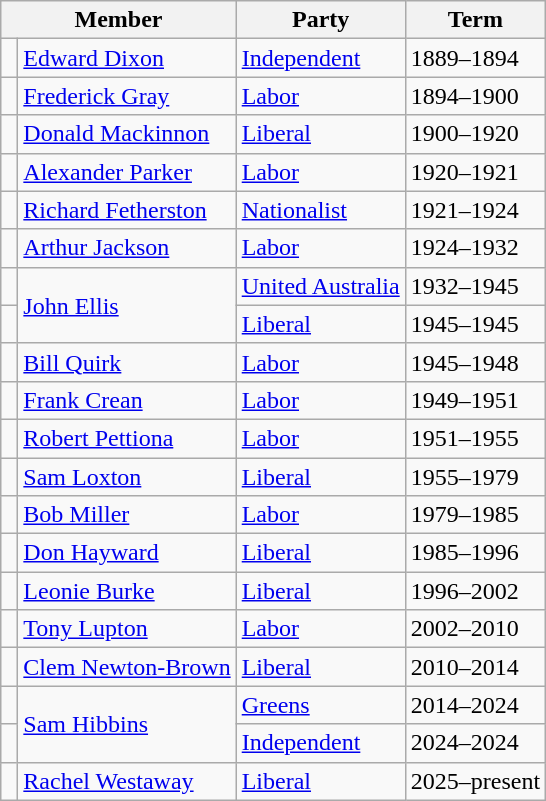<table class="wikitable">
<tr>
<th colspan="2">Member</th>
<th>Party</th>
<th>Term</th>
</tr>
<tr>
<td> </td>
<td><a href='#'>Edward Dixon</a></td>
<td><a href='#'>Independent</a></td>
<td>1889–1894</td>
</tr>
<tr>
<td> </td>
<td><a href='#'>Frederick Gray</a></td>
<td><a href='#'>Labor</a></td>
<td>1894–1900</td>
</tr>
<tr>
<td> </td>
<td><a href='#'>Donald Mackinnon</a></td>
<td><a href='#'>Liberal</a></td>
<td>1900–1920</td>
</tr>
<tr>
<td> </td>
<td><a href='#'>Alexander Parker</a></td>
<td><a href='#'>Labor</a></td>
<td>1920–1921</td>
</tr>
<tr>
<td> </td>
<td><a href='#'>Richard Fetherston</a></td>
<td><a href='#'>Nationalist</a></td>
<td>1921–1924</td>
</tr>
<tr>
<td> </td>
<td><a href='#'>Arthur Jackson</a></td>
<td><a href='#'>Labor</a></td>
<td>1924–1932</td>
</tr>
<tr>
<td> </td>
<td rowspan="2"><a href='#'>John Ellis</a></td>
<td><a href='#'>United Australia</a></td>
<td>1932–1945</td>
</tr>
<tr>
<td> </td>
<td><a href='#'>Liberal</a></td>
<td>1945–1945</td>
</tr>
<tr>
<td> </td>
<td><a href='#'>Bill Quirk</a></td>
<td><a href='#'>Labor</a></td>
<td>1945–1948</td>
</tr>
<tr>
<td> </td>
<td><a href='#'>Frank Crean</a></td>
<td><a href='#'>Labor</a></td>
<td>1949–1951</td>
</tr>
<tr>
<td> </td>
<td><a href='#'>Robert Pettiona</a></td>
<td><a href='#'>Labor</a></td>
<td>1951–1955</td>
</tr>
<tr>
<td> </td>
<td><a href='#'>Sam Loxton</a></td>
<td><a href='#'>Liberal</a></td>
<td>1955–1979</td>
</tr>
<tr>
<td> </td>
<td><a href='#'>Bob Miller</a></td>
<td><a href='#'>Labor</a></td>
<td>1979–1985</td>
</tr>
<tr>
<td> </td>
<td><a href='#'>Don Hayward</a></td>
<td><a href='#'>Liberal</a></td>
<td>1985–1996</td>
</tr>
<tr>
<td> </td>
<td><a href='#'>Leonie Burke</a></td>
<td><a href='#'>Liberal</a></td>
<td>1996–2002</td>
</tr>
<tr>
<td> </td>
<td><a href='#'>Tony Lupton</a></td>
<td><a href='#'>Labor</a></td>
<td>2002–2010</td>
</tr>
<tr>
<td> </td>
<td><a href='#'>Clem Newton-Brown</a></td>
<td><a href='#'>Liberal</a></td>
<td>2010–2014</td>
</tr>
<tr>
<td> </td>
<td rowspan=2><a href='#'>Sam Hibbins</a></td>
<td><a href='#'>Greens</a></td>
<td>2014–2024</td>
</tr>
<tr>
<td> </td>
<td><a href='#'>Independent</a></td>
<td>2024–2024</td>
</tr>
<tr>
<td> </td>
<td><a href='#'>Rachel Westaway</a></td>
<td><a href='#'>Liberal</a></td>
<td>2025–present</td>
</tr>
</table>
